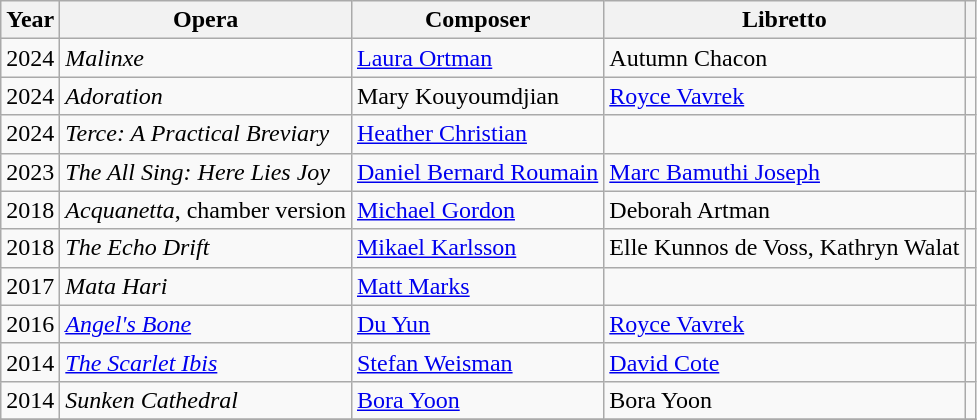<table class="wikitable sortable">
<tr>
<th>Year</th>
<th>Opera</th>
<th>Composer</th>
<th>Libretto</th>
<th></th>
</tr>
<tr>
<td>2024</td>
<td><em>Malinxe</em></td>
<td><a href='#'>Laura Ortman</a></td>
<td>Autumn Chacon</td>
<td></td>
</tr>
<tr>
<td>2024</td>
<td><em>Adoration</em></td>
<td>Mary Kouyoumdjian</td>
<td><a href='#'>Royce Vavrek</a></td>
<td></td>
</tr>
<tr>
<td>2024</td>
<td><em>Terce: A Practical Breviary</em></td>
<td><a href='#'>Heather Christian</a></td>
<td></td>
<td></td>
</tr>
<tr>
<td>2023</td>
<td><em>The All Sing: Here Lies Joy</em></td>
<td><a href='#'>Daniel Bernard Roumain</a></td>
<td><a href='#'>Marc Bamuthi Joseph</a></td>
<td></td>
</tr>
<tr>
<td>2018</td>
<td><em>Acquanetta</em>, chamber version</td>
<td><a href='#'>Michael Gordon</a></td>
<td>Deborah Artman</td>
<td></td>
</tr>
<tr>
<td>2018</td>
<td><em>The Echo Drift</em></td>
<td><a href='#'>Mikael Karlsson</a></td>
<td>Elle Kunnos de Voss, Kathryn Walat</td>
<td></td>
</tr>
<tr>
<td>2017</td>
<td><em>Mata Hari</em></td>
<td><a href='#'>Matt Marks</a></td>
<td></td>
<td></td>
</tr>
<tr>
<td>2016</td>
<td><em><a href='#'>Angel's Bone</a></em></td>
<td><a href='#'>Du Yun</a></td>
<td><a href='#'>Royce Vavrek</a></td>
<td></td>
</tr>
<tr>
<td>2014</td>
<td><em><a href='#'>The Scarlet Ibis</a></em></td>
<td><a href='#'>Stefan Weisman</a></td>
<td><a href='#'>David Cote</a></td>
<td></td>
</tr>
<tr>
<td>2014</td>
<td><em>Sunken Cathedral</em></td>
<td><a href='#'>Bora Yoon</a></td>
<td>Bora Yoon</td>
<td></td>
</tr>
<tr>
</tr>
</table>
